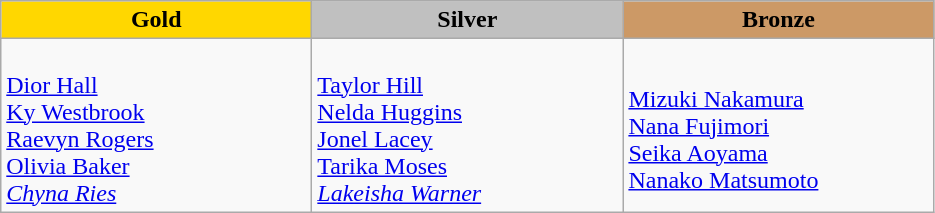<table class="wikitable" style="text-align:left">
<tr align="center">
<td width=200 bgcolor=gold><strong>Gold</strong></td>
<td width=200 bgcolor=silver><strong>Silver</strong></td>
<td width=200 bgcolor=CC9966><strong>Bronze</strong></td>
</tr>
<tr>
<td><br><a href='#'>Dior Hall</a><br><a href='#'>Ky Westbrook</a><br><a href='#'>Raevyn Rogers</a><br><a href='#'>Olivia Baker</a><br><em><a href='#'>Chyna Ries</a></em></td>
<td><br><a href='#'>Taylor Hill</a><br><a href='#'>Nelda Huggins</a><br><a href='#'>Jonel Lacey</a><br><a href='#'>Tarika Moses</a><br><em><a href='#'>Lakeisha Warner</a></em></td>
<td><br><a href='#'>Mizuki Nakamura</a><br><a href='#'>Nana Fujimori</a><br><a href='#'>Seika Aoyama</a><br><a href='#'>Nanako Matsumoto</a></td>
</tr>
</table>
